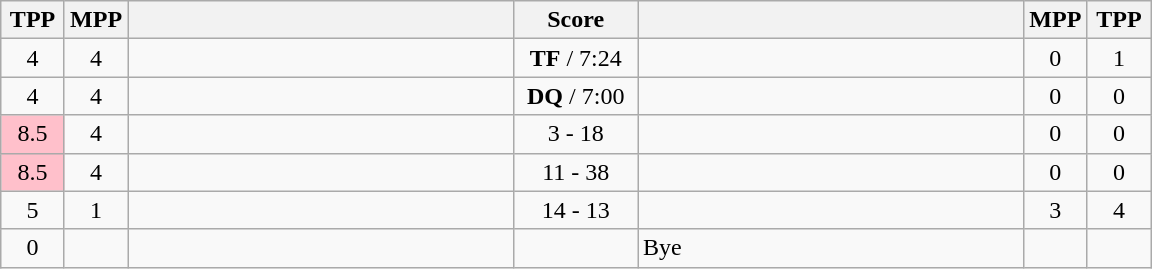<table class="wikitable" style="text-align: center;" |>
<tr>
<th width="35">TPP</th>
<th width="35">MPP</th>
<th width="250"></th>
<th width="75">Score</th>
<th width="250"></th>
<th width="35">MPP</th>
<th width="35">TPP</th>
</tr>
<tr>
<td>4</td>
<td>4</td>
<td style="text-align:left;"></td>
<td><strong>TF</strong> / 7:24</td>
<td style="text-align:left;"><strong></strong></td>
<td>0</td>
<td>1</td>
</tr>
<tr>
<td>4</td>
<td>4</td>
<td style="text-align:left;"></td>
<td><strong>DQ</strong> / 7:00</td>
<td style="text-align:left;"><strong></strong></td>
<td>0</td>
<td>0</td>
</tr>
<tr>
<td bgcolor=pink>8.5</td>
<td>4</td>
<td style="text-align:left;"></td>
<td>3 - 18</td>
<td style="text-align:left;"><strong></strong></td>
<td>0</td>
<td>0</td>
</tr>
<tr>
<td bgcolor=pink>8.5</td>
<td>4</td>
<td style="text-align:left;"></td>
<td>11 - 38</td>
<td style="text-align:left;"><strong></strong></td>
<td>0</td>
<td>0</td>
</tr>
<tr>
<td>5</td>
<td>1</td>
<td style="text-align:left;"><strong></strong></td>
<td>14 - 13</td>
<td style="text-align:left;"></td>
<td>3</td>
<td>4</td>
</tr>
<tr>
<td>0</td>
<td></td>
<td style="text-align:left;"><strong></strong></td>
<td></td>
<td style="text-align:left;">Bye</td>
<td></td>
<td></td>
</tr>
</table>
